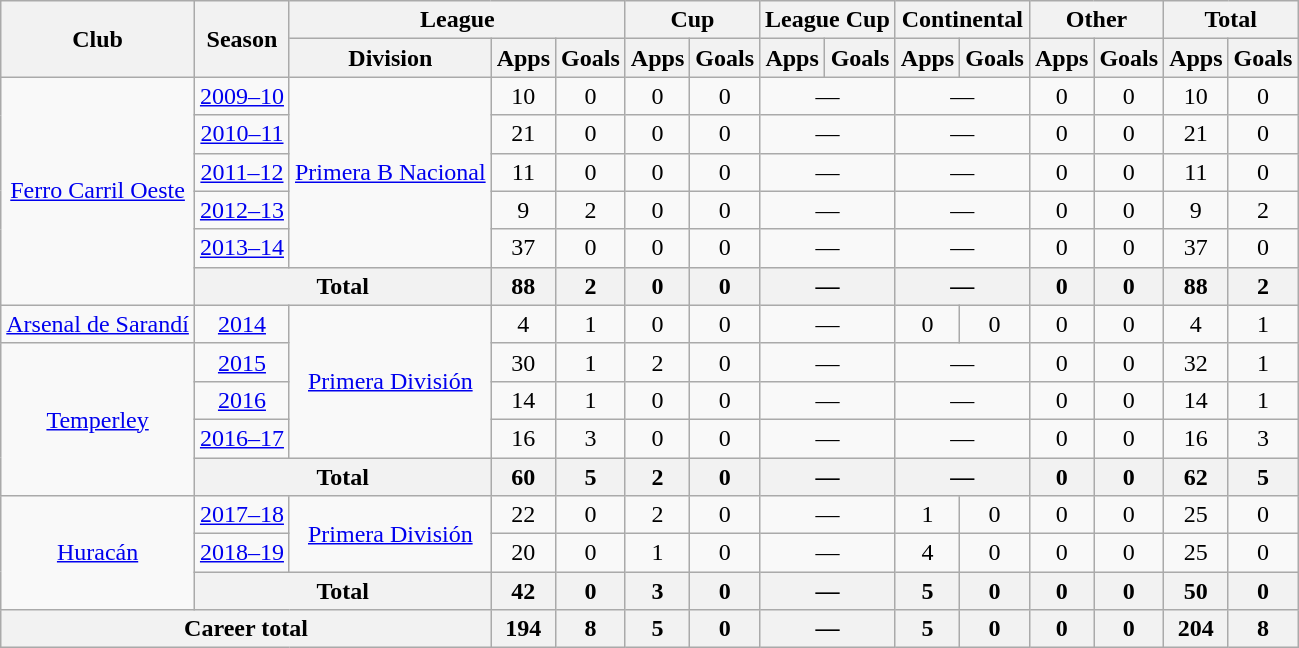<table class="wikitable" style="text-align:center">
<tr>
<th rowspan="2">Club</th>
<th rowspan="2">Season</th>
<th colspan="3">League</th>
<th colspan="2">Cup</th>
<th colspan="2">League Cup</th>
<th colspan="2">Continental</th>
<th colspan="2">Other</th>
<th colspan="2">Total</th>
</tr>
<tr>
<th>Division</th>
<th>Apps</th>
<th>Goals</th>
<th>Apps</th>
<th>Goals</th>
<th>Apps</th>
<th>Goals</th>
<th>Apps</th>
<th>Goals</th>
<th>Apps</th>
<th>Goals</th>
<th>Apps</th>
<th>Goals</th>
</tr>
<tr>
<td rowspan="6"><a href='#'>Ferro Carril Oeste</a></td>
<td><a href='#'>2009–10</a></td>
<td rowspan="5"><a href='#'>Primera B Nacional</a></td>
<td>10</td>
<td>0</td>
<td>0</td>
<td>0</td>
<td colspan="2">—</td>
<td colspan="2">—</td>
<td>0</td>
<td>0</td>
<td>10</td>
<td>0</td>
</tr>
<tr>
<td><a href='#'>2010–11</a></td>
<td>21</td>
<td>0</td>
<td>0</td>
<td>0</td>
<td colspan="2">—</td>
<td colspan="2">—</td>
<td>0</td>
<td>0</td>
<td>21</td>
<td>0</td>
</tr>
<tr>
<td><a href='#'>2011–12</a></td>
<td>11</td>
<td>0</td>
<td>0</td>
<td>0</td>
<td colspan="2">—</td>
<td colspan="2">—</td>
<td>0</td>
<td>0</td>
<td>11</td>
<td>0</td>
</tr>
<tr>
<td><a href='#'>2012–13</a></td>
<td>9</td>
<td>2</td>
<td>0</td>
<td>0</td>
<td colspan="2">—</td>
<td colspan="2">—</td>
<td>0</td>
<td>0</td>
<td>9</td>
<td>2</td>
</tr>
<tr>
<td><a href='#'>2013–14</a></td>
<td>37</td>
<td>0</td>
<td>0</td>
<td>0</td>
<td colspan="2">—</td>
<td colspan="2">—</td>
<td>0</td>
<td>0</td>
<td>37</td>
<td>0</td>
</tr>
<tr>
<th colspan="2">Total</th>
<th>88</th>
<th>2</th>
<th>0</th>
<th>0</th>
<th colspan="2">—</th>
<th colspan="2">—</th>
<th>0</th>
<th>0</th>
<th>88</th>
<th>2</th>
</tr>
<tr>
<td rowspan="1"><a href='#'>Arsenal de Sarandí</a></td>
<td><a href='#'>2014</a></td>
<td rowspan="4"><a href='#'>Primera División</a></td>
<td>4</td>
<td>1</td>
<td>0</td>
<td>0</td>
<td colspan="2">—</td>
<td>0</td>
<td>0</td>
<td>0</td>
<td>0</td>
<td>4</td>
<td>1</td>
</tr>
<tr>
<td rowspan="4"><a href='#'>Temperley</a></td>
<td><a href='#'>2015</a></td>
<td>30</td>
<td>1</td>
<td>2</td>
<td>0</td>
<td colspan="2">—</td>
<td colspan="2">—</td>
<td>0</td>
<td>0</td>
<td>32</td>
<td>1</td>
</tr>
<tr>
<td><a href='#'>2016</a></td>
<td>14</td>
<td>1</td>
<td>0</td>
<td>0</td>
<td colspan="2">—</td>
<td colspan="2">—</td>
<td>0</td>
<td>0</td>
<td>14</td>
<td>1</td>
</tr>
<tr>
<td><a href='#'>2016–17</a></td>
<td>16</td>
<td>3</td>
<td>0</td>
<td>0</td>
<td colspan="2">—</td>
<td colspan="2">—</td>
<td>0</td>
<td>0</td>
<td>16</td>
<td>3</td>
</tr>
<tr>
<th colspan="2">Total</th>
<th>60</th>
<th>5</th>
<th>2</th>
<th>0</th>
<th colspan="2">—</th>
<th colspan="2">—</th>
<th>0</th>
<th>0</th>
<th>62</th>
<th>5</th>
</tr>
<tr>
<td rowspan="3"><a href='#'>Huracán</a></td>
<td><a href='#'>2017–18</a></td>
<td rowspan="2"><a href='#'>Primera División</a></td>
<td>22</td>
<td>0</td>
<td>2</td>
<td>0</td>
<td colspan="2">—</td>
<td>1</td>
<td>0</td>
<td>0</td>
<td>0</td>
<td>25</td>
<td>0</td>
</tr>
<tr>
<td><a href='#'>2018–19</a></td>
<td>20</td>
<td>0</td>
<td>1</td>
<td>0</td>
<td colspan="2">—</td>
<td>4</td>
<td>0</td>
<td>0</td>
<td>0</td>
<td>25</td>
<td>0</td>
</tr>
<tr>
<th colspan="2">Total</th>
<th>42</th>
<th>0</th>
<th>3</th>
<th>0</th>
<th colspan="2">—</th>
<th>5</th>
<th>0</th>
<th>0</th>
<th>0</th>
<th>50</th>
<th>0</th>
</tr>
<tr>
<th colspan="3">Career total</th>
<th>194</th>
<th>8</th>
<th>5</th>
<th>0</th>
<th colspan="2">—</th>
<th>5</th>
<th>0</th>
<th>0</th>
<th>0</th>
<th>204</th>
<th>8</th>
</tr>
</table>
